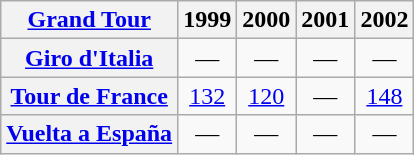<table class="wikitable plainrowheaders">
<tr>
<th scope="col"><a href='#'>Grand Tour</a></th>
<th scope="col">1999</th>
<th scope="col">2000</th>
<th scope="col">2001</th>
<th scope="col">2002</th>
</tr>
<tr style="text-align:center;">
<th scope="row"> <a href='#'>Giro d'Italia</a></th>
<td>—</td>
<td>—</td>
<td>—</td>
<td>—</td>
</tr>
<tr style="text-align:center;">
<th scope="row"> <a href='#'>Tour de France</a></th>
<td style="text-align:center;"><a href='#'>132</a></td>
<td style="text-align:center;"><a href='#'>120</a></td>
<td>—</td>
<td style="text-align:center;"><a href='#'>148</a></td>
</tr>
<tr style="text-align:center;">
<th scope="row"> <a href='#'>Vuelta a España</a></th>
<td>—</td>
<td>—</td>
<td>—</td>
<td>—</td>
</tr>
</table>
